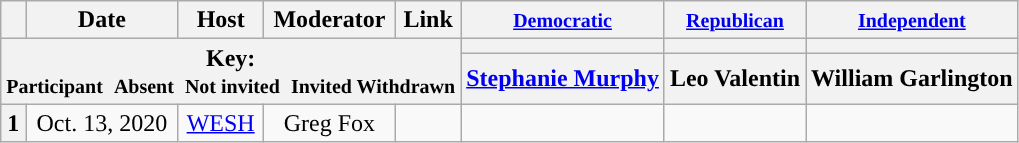<table class="wikitable" style="text-align:center;">
<tr>
<th scope="col"></th>
<th scope="col">Date</th>
<th scope="col">Host</th>
<th scope="col">Moderator</th>
<th scope="col">Link</th>
<th scope="col"><small><a href='#'>Democratic</a></small></th>
<th scope="col"><small><a href='#'>Republican</a></small></th>
<th scope="col"><small><a href='#'>Independent</a></small></th>
</tr>
<tr>
<th colspan="5" rowspan="2">Key:<br> <small>Participant </small>  <small>Absent </small>  <small>Not invited </small>  <small>Invited  Withdrawn</small></th>
<th scope="col" style="background:"></th>
<th scope="col" style="background:"></th>
<th scope="col" style="background:"></th>
</tr>
<tr>
<th scope="col"><a href='#'>Stephanie Murphy</a></th>
<th scope="col">Leo Valentin</th>
<th scope="col">William Garlington</th>
</tr>
<tr>
<th>1</th>
<td style="white-space:nowrap;">Oct. 13, 2020</td>
<td style="white-space:nowrap;"><a href='#'>WESH</a></td>
<td style="white-space:nowrap;">Greg Fox</td>
<td style="white-space:nowrap;"></td>
<td></td>
<td></td>
<td></td>
</tr>
</table>
